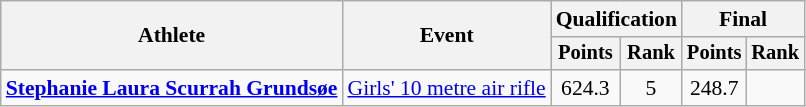<table class="wikitable" style="font-size:90%">
<tr>
<th rowspan="2">Athlete</th>
<th rowspan="2">Event</th>
<th colspan=2>Qualification</th>
<th colspan=2>Final</th>
</tr>
<tr style="font-size:95%">
<th>Points</th>
<th>Rank</th>
<th>Points</th>
<th>Rank</th>
</tr>
<tr align=center>
<td align=left><strong><a href='#'>Stephanie Laura Scurrah Grundsøe</a></strong></td>
<td align=left><a href='#'>Girls' 10 metre air rifle</a></td>
<td>624.3</td>
<td>5 </td>
<td>248.7</td>
<td></td>
</tr>
</table>
